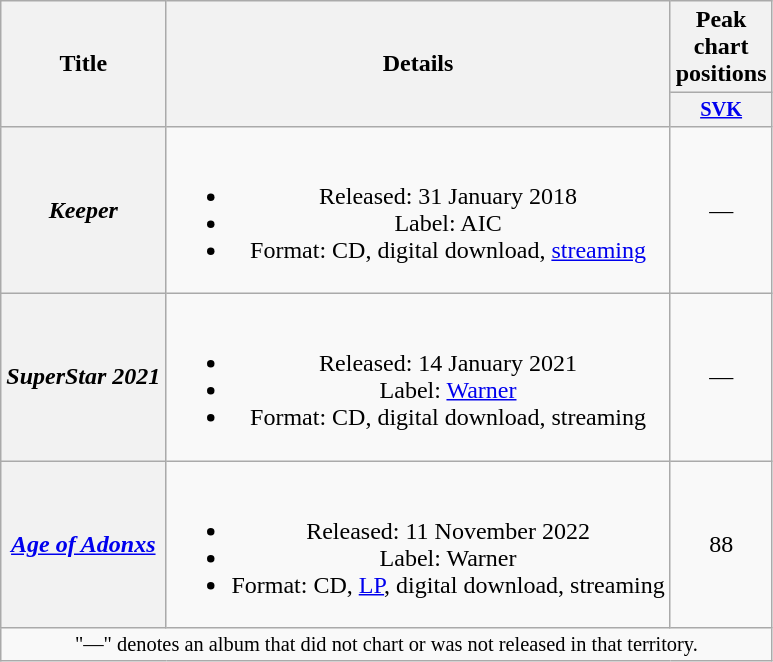<table class="wikitable plainrowheaders" style="text-align:center;">
<tr>
<th scope="col" rowspan="2">Title</th>
<th scope="col" rowspan="2">Details</th>
<th scope="col" colspan="1">Peak chart positions</th>
</tr>
<tr>
<th scope="col" style="width:3em;font-size:85%;"><a href='#'>SVK</a><br></th>
</tr>
<tr>
<th scope="row"><em>Keeper</em></th>
<td><br><ul><li>Released: 31 January 2018</li><li>Label: AIC</li><li>Format: CD, digital download, <a href='#'>streaming</a></li></ul></td>
<td>—</td>
</tr>
<tr>
<th scope="row"><em>SuperStar 2021</em></th>
<td><br><ul><li>Released: 14 January 2021</li><li>Label: <a href='#'>Warner</a></li><li>Format: CD, digital download, streaming</li></ul></td>
<td>—</td>
</tr>
<tr>
<th scope="row"><em><a href='#'>Age of Adonxs</a></em></th>
<td><br><ul><li>Released: 11 November 2022</li><li>Label: Warner</li><li>Format: CD, <a href='#'>LP</a>, digital download, streaming</li></ul></td>
<td>88</td>
</tr>
<tr>
<td colspan="8" style="font-size:85%">"—" denotes an album that did not chart or was not released in that territory.</td>
</tr>
</table>
